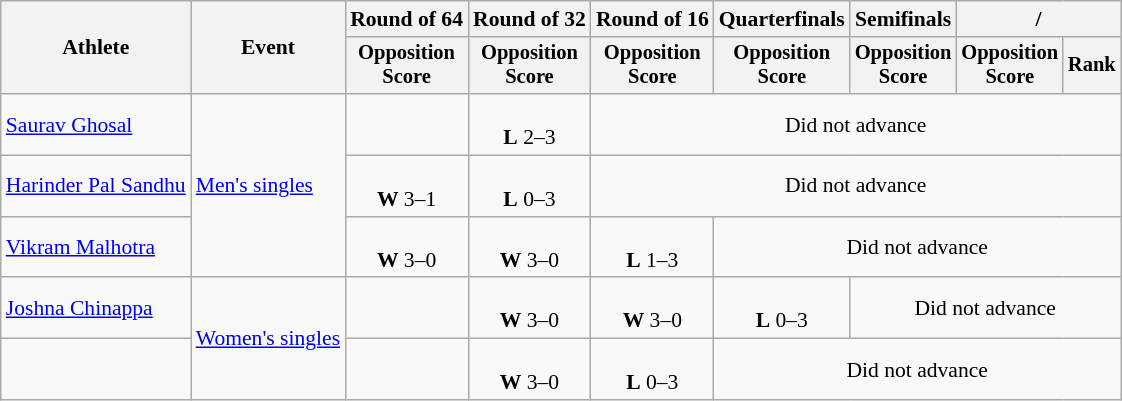<table class=wikitable style=font-size:90%;text-align:center;>
<tr>
<th rowspan=2>Athlete</th>
<th rowspan=2>Event</th>
<th>Round of 64</th>
<th>Round of 32</th>
<th>Round of 16</th>
<th>Quarterfinals</th>
<th>Semifinals</th>
<th colspan=2>/</th>
</tr>
<tr style="font-size:95%">
<th>Opposition<br>Score</th>
<th>Opposition<br>Score</th>
<th>Opposition<br>Score</th>
<th>Opposition<br>Score</th>
<th>Opposition<br>Score</th>
<th>Opposition<br>Score</th>
<th>Rank</th>
</tr>
<tr>
<td align=left><a href='#'>Saurav Ghosal</a></td>
<td align=left rowspan="3"><a href='#'>Men's singles</a></td>
<td></td>
<td><br><strong>L</strong> 2–3</td>
<td colspan=5>Did not advance</td>
</tr>
<tr>
<td align=left><a href='#'>Harinder Pal Sandhu</a></td>
<td><br><strong>W</strong> 3–1</td>
<td><br><strong>L</strong> 0–3</td>
<td colspan=5>Did not advance</td>
</tr>
<tr>
<td align=left><a href='#'>Vikram Malhotra</a></td>
<td><br><strong>W</strong> 3–0</td>
<td><br><strong>W</strong> 3–0</td>
<td> <br> <strong>L</strong> 1–3</td>
<td colspan=4>Did not advance</td>
</tr>
<tr>
<td align=left><a href='#'>Joshna Chinappa</a></td>
<td align=left rowspan="2"><a href='#'>Women's singles</a></td>
<td></td>
<td><br><strong>W</strong> 3–0</td>
<td><br><strong>W</strong> 3–0</td>
<td><br><strong>L</strong> 0–3</td>
<td colspan=3>Did not advance</td>
</tr>
<tr>
<td align=left></td>
<td></td>
<td><br><strong>W</strong> 3–0</td>
<td><br><strong>L</strong> 0–3</td>
<td colspan="4">Did not advance</td>
</tr>
</table>
